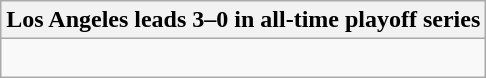<table class="wikitable collapsible collapsed">
<tr>
<th>Los Angeles leads 3–0 in all-time playoff series</th>
</tr>
<tr>
<td><br>

</td>
</tr>
</table>
